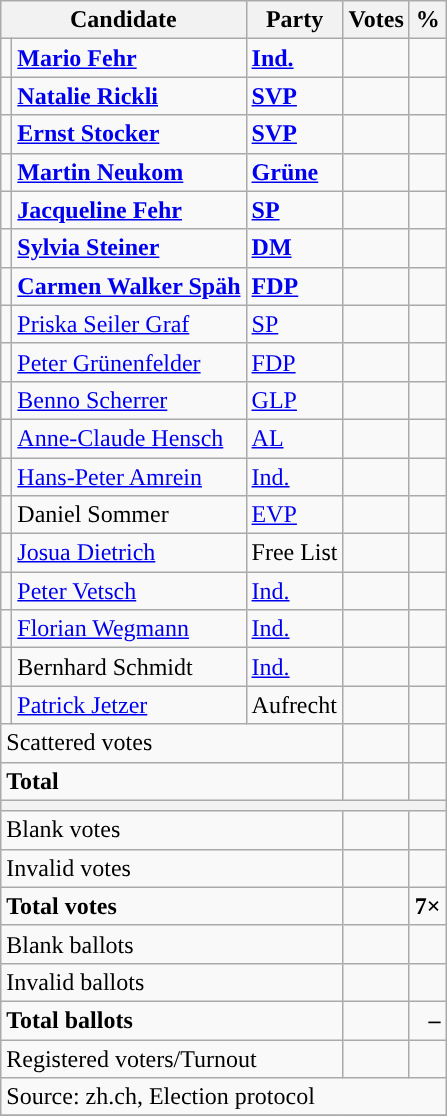<table class="wikitable" style="text-align:right;">
<tr>
<th colspan="2">Candidate</th>
<th>Party</th>
<th>Votes</th>
<th>%</th>
</tr>
<tr style="font-weight:bold;">
<td style="background-color:"></td>
<td style="text-align:left;"><a href='#'>Mario Fehr</a></td>
<td style="text-align:left;"><a href='#'>Ind.</a></td>
<td></td>
<td></td>
</tr>
<tr style="font-weight:bold;">
<td style="background-color:"></td>
<td style="text-align:left;"><a href='#'>Natalie Rickli</a></td>
<td style="text-align:left;"><a href='#'>SVP</a></td>
<td></td>
<td></td>
</tr>
<tr style="font-weight:bold;">
<td style="background-color:"></td>
<td style="text-align:left;"><a href='#'>Ernst Stocker</a></td>
<td style="text-align:left;"><a href='#'>SVP</a></td>
<td></td>
<td></td>
</tr>
<tr style="font-weight:bold;">
<td style="background-color:"></td>
<td style="text-align:left;"><a href='#'>Martin Neukom</a></td>
<td style="text-align:left;"><a href='#'>Grüne</a></td>
<td></td>
<td></td>
</tr>
<tr style="font-weight:bold;">
<td style="background-color:"></td>
<td style="text-align:left;"><a href='#'>Jacqueline Fehr</a></td>
<td style="text-align:left;"><a href='#'>SP</a></td>
<td></td>
<td></td>
</tr>
<tr style="font-weight:bold;">
<td style="background-color:"></td>
<td style="text-align:left;"><a href='#'>Sylvia Steiner</a></td>
<td style="text-align:left;"><a href='#'>DM</a></td>
<td></td>
<td></td>
</tr>
<tr style="font-weight:bold;">
<td style="background-color:"></td>
<td style="text-align:left;"><a href='#'>Carmen Walker Späh</a></td>
<td style="text-align:left;"><a href='#'>FDP</a></td>
<td></td>
<td></td>
</tr>
<tr>
<td style="background-color:"></td>
<td style="text-align:left;"><a href='#'>Priska Seiler Graf</a></td>
<td style="text-align:left;"><a href='#'>SP</a></td>
<td></td>
<td></td>
</tr>
<tr>
<td style="background-color:"></td>
<td style="text-align:left;"><a href='#'>Peter Grünenfelder</a></td>
<td style="text-align:left;"><a href='#'>FDP</a></td>
<td></td>
<td></td>
</tr>
<tr>
<td style="background-color:"></td>
<td style="text-align:left;"><a href='#'>Benno Scherrer</a></td>
<td style="text-align:left;"><a href='#'>GLP</a></td>
<td></td>
<td></td>
</tr>
<tr>
<td style="background-color:"></td>
<td style="text-align:left;"><a href='#'>Anne-Claude Hensch</a></td>
<td style="text-align:left;"><a href='#'>AL</a></td>
<td></td>
<td></td>
</tr>
<tr>
<td style="background-color:"></td>
<td style="text-align:left;"><a href='#'>Hans-Peter Amrein</a></td>
<td style="text-align:left;"><a href='#'>Ind.</a></td>
<td></td>
<td></td>
</tr>
<tr>
<td style="background-color:"></td>
<td style="text-align:left;">Daniel Sommer</td>
<td style="text-align:left;"><a href='#'>EVP</a></td>
<td></td>
<td></td>
</tr>
<tr>
<td style="background-color:"></td>
<td style="text-align:left;"><a href='#'>Josua Dietrich</a></td>
<td style="text-align:left;">Free List</td>
<td></td>
<td></td>
</tr>
<tr>
<td style="background-color:"></td>
<td style="text-align:left;"><a href='#'>Peter Vetsch</a></td>
<td style="text-align:left;"><a href='#'>Ind.</a></td>
<td></td>
<td></td>
</tr>
<tr>
<td style="background-color:"></td>
<td style="text-align:left;"><a href='#'>Florian Wegmann</a></td>
<td style="text-align:left;"><a href='#'>Ind.</a></td>
<td></td>
<td></td>
</tr>
<tr>
<td style="background-color:"></td>
<td style="text-align:left;">Bernhard Schmidt</td>
<td style="text-align:left;"><a href='#'>Ind.</a></td>
<td></td>
<td></td>
</tr>
<tr>
<td style="background-color:"></td>
<td style="text-align:left;"><a href='#'>Patrick Jetzer</a></td>
<td style="text-align:left;">Aufrecht</td>
<td></td>
<td></td>
</tr>
<tr>
<td colspan="3" style="text-align:left;">Scattered votes</td>
<td></td>
<td></td>
</tr>
<tr style="font-weight:bold;">
<td colspan="3" style="text-align:left;">Total</td>
<td></td>
<td></td>
</tr>
<tr>
<th colspan="10"></th>
</tr>
<tr>
<td colspan="3" style="text-align:left;">Blank votes</td>
<td></td>
<td></td>
</tr>
<tr>
<td colspan="3" style="text-align:left;">Invalid votes</td>
<td></td>
<td></td>
</tr>
<tr style="font-weight:bold;">
<td colspan="3" style="text-align:left;">Total votes</td>
<td></td>
<td>7×</td>
</tr>
<tr>
<td colspan="3" style="text-align:left;">Blank ballots</td>
<td></td>
<td></td>
</tr>
<tr>
<td colspan="3" style="text-align:left;">Invalid ballots</td>
<td></td>
<td></td>
</tr>
<tr style="font-weight:bold;">
<td colspan="3" style="text-align:left;">Total ballots</td>
<td></td>
<td>–</td>
</tr>
<tr>
<td colspan="3" style="text-align:left;">Registered voters/Turnout</td>
<td></td>
<td></td>
</tr>
<tr>
<td colspan="10" style="text-align:left;">Source: zh.ch, Election protocol</td>
</tr>
<tr>
</tr>
</table>
